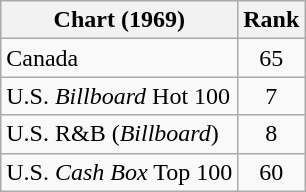<table class="wikitable sortable">
<tr>
<th align="left">Chart (1969)</th>
<th style="text-align:center;">Rank</th>
</tr>
<tr>
<td>Canada</td>
<td style="text-align:center;">65</td>
</tr>
<tr>
<td>U.S. <em>Billboard</em> Hot 100</td>
<td style="text-align:center;">7</td>
</tr>
<tr>
<td>U.S. R&B (<em>Billboard</em>)</td>
<td style="text-align:center;">8</td>
</tr>
<tr>
<td>U.S. <em>Cash Box</em> Top 100</td>
<td style="text-align:center;">60</td>
</tr>
</table>
